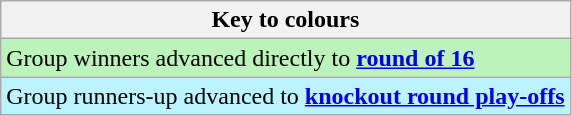<table class="wikitable">
<tr>
<th>Key to colours</th>
</tr>
<tr bgcolor=#BBF3BB>
<td>Group winners advanced directly to <strong><a href='#'>round of 16</a></strong></td>
</tr>
<tr bgcolor=#BBF3FF>
<td>Group runners-up advanced to <strong><a href='#'>knockout round play-offs</a></strong></td>
</tr>
</table>
